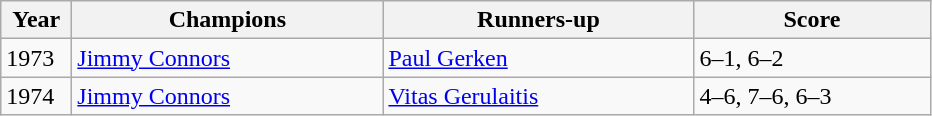<table class="wikitable">
<tr>
<th style="width:40px">Year</th>
<th style="width:200px">Champions</th>
<th style="width:200px">Runners-up</th>
<th style="width:150px" class="unsortable">Score</th>
</tr>
<tr>
<td>1973</td>
<td> <a href='#'>Jimmy Connors</a></td>
<td> <a href='#'>Paul Gerken</a></td>
<td>6–1, 6–2</td>
</tr>
<tr>
<td>1974</td>
<td> <a href='#'>Jimmy Connors</a></td>
<td> <a href='#'>Vitas Gerulaitis</a></td>
<td>4–6, 7–6, 6–3</td>
</tr>
</table>
